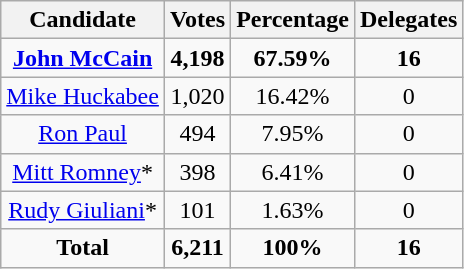<table class="wikitable" style="text-align:center;">
<tr>
<th>Candidate</th>
<th>Votes</th>
<th>Percentage</th>
<th>Delegates</th>
</tr>
<tr>
<td><strong><a href='#'>John McCain</a></strong></td>
<td><strong>4,198</strong></td>
<td><strong>67.59%</strong></td>
<td><strong>16</strong></td>
</tr>
<tr>
<td><a href='#'>Mike Huckabee</a></td>
<td>1,020</td>
<td>16.42%</td>
<td>0</td>
</tr>
<tr>
<td><a href='#'>Ron Paul</a></td>
<td>494</td>
<td>7.95%</td>
<td>0</td>
</tr>
<tr>
<td><a href='#'>Mitt Romney</a>*</td>
<td>398</td>
<td>6.41%</td>
<td>0</td>
</tr>
<tr>
<td><a href='#'>Rudy Giuliani</a>*</td>
<td>101</td>
<td>1.63%</td>
<td>0</td>
</tr>
<tr>
<td><strong>Total</strong></td>
<td><strong>6,211</strong></td>
<td><strong>100%</strong></td>
<td><strong>16</strong></td>
</tr>
</table>
